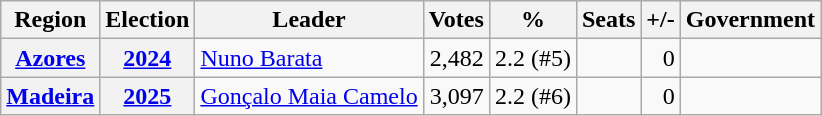<table class="wikitable" style="text-align:right;">
<tr>
<th>Region</th>
<th>Election</th>
<th>Leader</th>
<th>Votes</th>
<th>%</th>
<th>Seats</th>
<th>+/-</th>
<th>Government</th>
</tr>
<tr>
<th><a href='#'>Azores</a></th>
<th><a href='#'>2024</a></th>
<td align=left><a href='#'>Nuno Barata</a></td>
<td>2,482</td>
<td>2.2 (#5)</td>
<td></td>
<td>0</td>
<td></td>
</tr>
<tr>
<th><a href='#'>Madeira</a></th>
<th><a href='#'>2025</a></th>
<td align=left><a href='#'>Gonçalo Maia Camelo</a></td>
<td>3,097</td>
<td>2.2 (#6)</td>
<td></td>
<td>0</td>
<td></td>
</tr>
</table>
